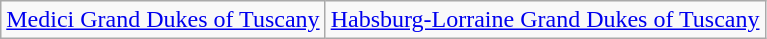<table class="wikitable">
<tr>
<td> <a href='#'>Medici Grand Dukes of Tuscany</a></td>
<td> <a href='#'>Habsburg-Lorraine Grand Dukes of Tuscany</a></td>
</tr>
</table>
